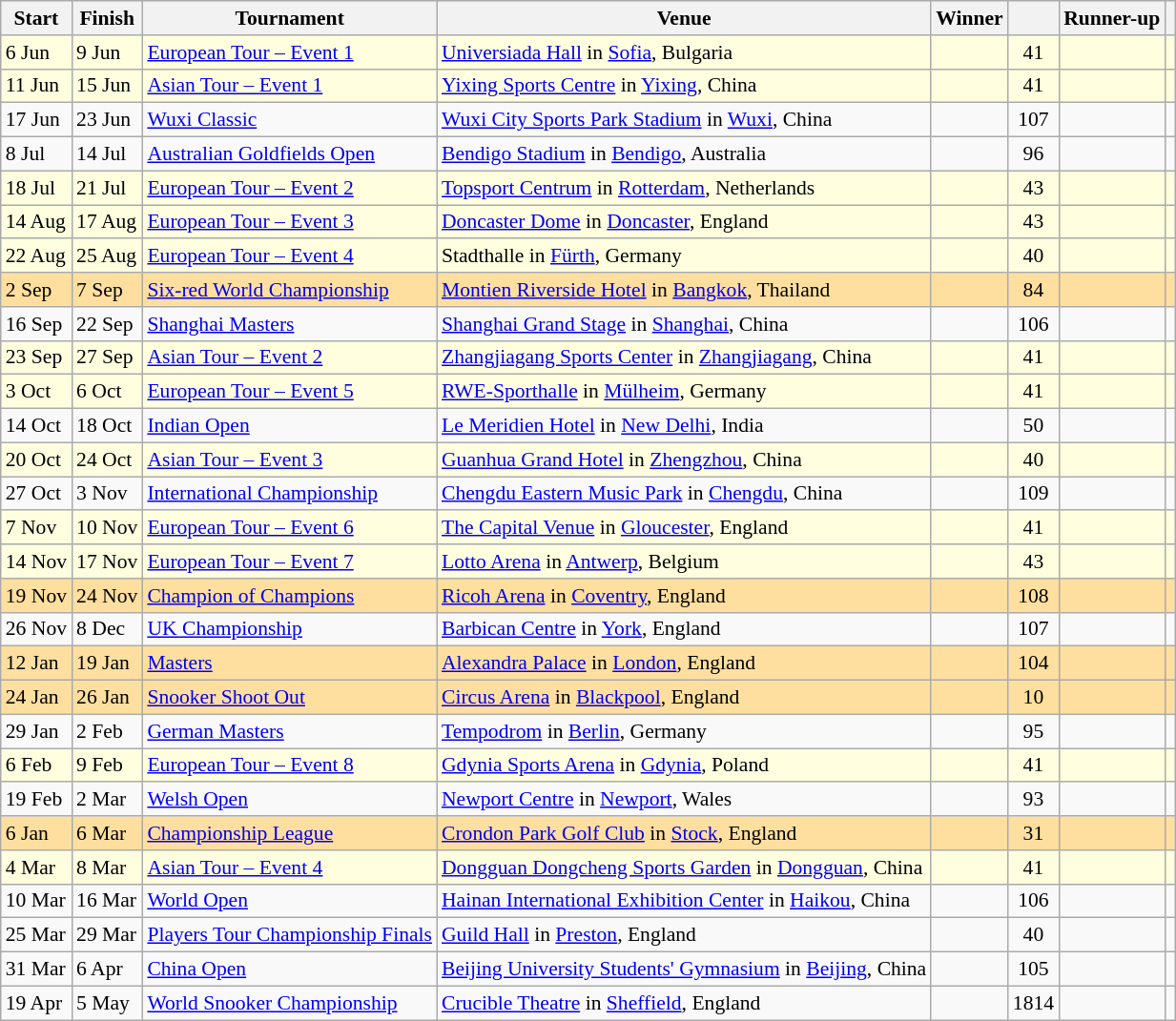<table class="wikitable" style="font-size: 90%">
<tr>
<th>Start</th>
<th>Finish</th>
<th>Tournament</th>
<th>Venue</th>
<th>Winner</th>
<th></th>
<th>Runner-up</th>
<th></th>
</tr>
<tr style="background:lightyellow">
<td>6 Jun</td>
<td>9 Jun</td>
<td><a href='#'>European Tour – Event 1</a></td>
<td><a href='#'>Universiada Hall</a> in <a href='#'>Sofia</a>, Bulgaria</td>
<td></td>
<td style="text-align:center;">41</td>
<td></td>
<td style="text-align:center;"></td>
</tr>
<tr style="background:lightyellow">
<td>11 Jun</td>
<td>15 Jun</td>
<td><a href='#'>Asian Tour – Event 1</a></td>
<td><a href='#'>Yixing Sports Centre</a> in <a href='#'>Yixing</a>, China</td>
<td></td>
<td style="text-align:center;">41</td>
<td></td>
<td style="text-align:center;"></td>
</tr>
<tr>
<td>17 Jun</td>
<td>23 Jun</td>
<td><a href='#'>Wuxi Classic</a></td>
<td><a href='#'>Wuxi City Sports Park Stadium</a> in <a href='#'>Wuxi</a>, China</td>
<td></td>
<td style="text-align:center;">107</td>
<td></td>
<td style="text-align:center;"></td>
</tr>
<tr>
<td>8 Jul</td>
<td>14 Jul</td>
<td><a href='#'>Australian Goldfields Open</a></td>
<td><a href='#'>Bendigo Stadium</a> in <a href='#'>Bendigo</a>, Australia</td>
<td></td>
<td style="text-align:center;">96</td>
<td></td>
<td style="text-align:center;"></td>
</tr>
<tr style="background:lightyellow">
<td>18 Jul</td>
<td>21 Jul</td>
<td><a href='#'>European Tour – Event 2</a></td>
<td><a href='#'>Topsport Centrum</a> in <a href='#'>Rotterdam</a>, Netherlands</td>
<td></td>
<td style="text-align:center;">43</td>
<td></td>
<td style="text-align:center;"></td>
</tr>
<tr style="background:lightyellow">
<td>14 Aug</td>
<td>17 Aug</td>
<td><a href='#'>European Tour – Event 3</a></td>
<td><a href='#'>Doncaster Dome</a> in <a href='#'>Doncaster</a>, England</td>
<td></td>
<td style="text-align:center;">43</td>
<td></td>
<td style="text-align:center;"></td>
</tr>
<tr style="background:lightyellow">
<td>22 Aug</td>
<td>25 Aug</td>
<td><a href='#'>European Tour – Event 4</a></td>
<td>Stadthalle in <a href='#'>Fürth</a>, Germany</td>
<td></td>
<td style="text-align:center;">40</td>
<td></td>
<td style="text-align:center;"></td>
</tr>
<tr style="background:#ffdf9f;">
<td>2 Sep</td>
<td>7 Sep</td>
<td><a href='#'>Six-red World Championship</a></td>
<td><a href='#'>Montien Riverside Hotel</a> in <a href='#'>Bangkok</a>, Thailand</td>
<td></td>
<td style="text-align:center;">84</td>
<td></td>
<td style="text-align:center;"></td>
</tr>
<tr>
<td>16 Sep</td>
<td>22 Sep</td>
<td><a href='#'>Shanghai Masters</a></td>
<td><a href='#'>Shanghai Grand Stage</a> in <a href='#'>Shanghai</a>, China</td>
<td></td>
<td style="text-align:center;">106</td>
<td></td>
<td style="text-align:center;"></td>
</tr>
<tr style="background:lightyellow">
<td>23 Sep</td>
<td>27 Sep</td>
<td><a href='#'>Asian Tour – Event 2</a></td>
<td><a href='#'>Zhangjiagang Sports Center</a> in <a href='#'>Zhangjiagang</a>, China</td>
<td></td>
<td style="text-align:center;">41</td>
<td></td>
<td style="text-align:center;"></td>
</tr>
<tr style="background:lightyellow">
<td>3 Oct</td>
<td>6 Oct</td>
<td><a href='#'>European Tour – Event 5</a></td>
<td><a href='#'>RWE-Sporthalle</a> in <a href='#'>Mülheim</a>, Germany</td>
<td></td>
<td style="text-align:center;">41</td>
<td></td>
<td style="text-align:center;"></td>
</tr>
<tr>
<td>14 Oct</td>
<td>18 Oct</td>
<td><a href='#'>Indian Open</a></td>
<td><a href='#'>Le Meridien Hotel</a> in <a href='#'>New Delhi</a>, India</td>
<td></td>
<td style="text-align:center;">50</td>
<td></td>
<td style="text-align:center;"></td>
</tr>
<tr style="background:lightyellow">
<td>20 Oct</td>
<td>24 Oct</td>
<td><a href='#'>Asian Tour – Event 3</a></td>
<td><a href='#'>Guanhua Grand Hotel</a> in <a href='#'>Zhengzhou</a>, China</td>
<td></td>
<td style="text-align:center;">40</td>
<td></td>
<td style="text-align:center;"></td>
</tr>
<tr>
<td>27 Oct</td>
<td>3 Nov</td>
<td><a href='#'>International Championship</a></td>
<td><a href='#'>Chengdu Eastern Music Park</a> in <a href='#'>Chengdu</a>, China</td>
<td></td>
<td style="text-align:center;">109</td>
<td></td>
<td style="text-align:center;"></td>
</tr>
<tr style="background:lightyellow">
<td>7 Nov</td>
<td>10 Nov</td>
<td><a href='#'>European Tour – Event 6</a></td>
<td><a href='#'>The Capital Venue</a> in <a href='#'>Gloucester</a>, England</td>
<td></td>
<td style="text-align:center;">41</td>
<td></td>
<td style="text-align:center;"></td>
</tr>
<tr style="background:lightyellow">
<td>14 Nov</td>
<td>17 Nov</td>
<td><a href='#'>European Tour – Event 7</a></td>
<td><a href='#'>Lotto Arena</a> in <a href='#'>Antwerp</a>, Belgium</td>
<td></td>
<td style="text-align:center;">43</td>
<td></td>
<td style="text-align:center;"></td>
</tr>
<tr style="background:#ffdf9f">
<td>19 Nov</td>
<td>24 Nov</td>
<td><a href='#'>Champion of Champions</a></td>
<td><a href='#'>Ricoh Arena</a> in <a href='#'>Coventry</a>, England</td>
<td></td>
<td style="text-align:center;">108</td>
<td></td>
<td style="text-align:center;"></td>
</tr>
<tr>
<td>26 Nov</td>
<td>8 Dec</td>
<td><a href='#'>UK Championship</a></td>
<td><a href='#'>Barbican Centre</a> in <a href='#'>York</a>, England</td>
<td></td>
<td style="text-align:center;">107</td>
<td></td>
<td style="text-align:center;"></td>
</tr>
<tr style="background:#ffdf9f">
<td>12 Jan</td>
<td>19 Jan</td>
<td><a href='#'>Masters</a></td>
<td><a href='#'>Alexandra Palace</a> in <a href='#'>London</a>, England</td>
<td></td>
<td style="text-align:center;">104</td>
<td></td>
<td style="text-align:center;"></td>
</tr>
<tr style="background:#ffdf9f">
<td>24 Jan</td>
<td>26 Jan</td>
<td><a href='#'>Snooker Shoot Out</a></td>
<td><a href='#'>Circus Arena</a> in <a href='#'>Blackpool</a>, England</td>
<td></td>
<td style="text-align:center;">10</td>
<td></td>
<td style="text-align:center;"></td>
</tr>
<tr>
<td>29 Jan</td>
<td>2 Feb</td>
<td><a href='#'>German Masters</a></td>
<td><a href='#'>Tempodrom</a> in <a href='#'>Berlin</a>, Germany</td>
<td></td>
<td style="text-align:center;">95</td>
<td></td>
<td style="text-align:center;"></td>
</tr>
<tr style="background:lightyellow">
<td>6 Feb</td>
<td>9 Feb</td>
<td><a href='#'>European Tour – Event 8</a></td>
<td><a href='#'>Gdynia Sports Arena</a> in <a href='#'>Gdynia</a>, Poland</td>
<td></td>
<td style="text-align:center;">41</td>
<td></td>
<td style="text-align:center;"></td>
</tr>
<tr>
<td>19 Feb</td>
<td>2 Mar</td>
<td><a href='#'>Welsh Open</a></td>
<td><a href='#'>Newport Centre</a> in <a href='#'>Newport</a>, Wales</td>
<td></td>
<td style="text-align:center;">93</td>
<td></td>
<td style="text-align:center;"></td>
</tr>
<tr style="background:#ffdf9f">
<td>6 Jan</td>
<td>6 Mar</td>
<td><a href='#'>Championship League</a></td>
<td><a href='#'>Crondon Park Golf Club</a> in <a href='#'>Stock</a>, England</td>
<td></td>
<td style="text-align:center;">31</td>
<td></td>
<td style="text-align:center;"></td>
</tr>
<tr style="background:lightyellow">
<td>4 Mar</td>
<td>8 Mar</td>
<td><a href='#'>Asian Tour – Event 4</a></td>
<td><a href='#'>Dongguan Dongcheng Sports Garden</a> in <a href='#'>Dongguan</a>, China</td>
<td></td>
<td style="text-align:center;">41</td>
<td></td>
<td style="text-align:center;"></td>
</tr>
<tr>
<td>10 Mar</td>
<td>16 Mar</td>
<td><a href='#'>World Open</a></td>
<td><a href='#'>Hainan International Exhibition Center</a> in <a href='#'>Haikou</a>, China</td>
<td></td>
<td style="text-align:center;">106</td>
<td></td>
<td style="text-align:center;"></td>
</tr>
<tr>
<td>25 Mar</td>
<td>29 Mar</td>
<td><a href='#'>Players Tour Championship Finals</a></td>
<td><a href='#'>Guild Hall</a> in <a href='#'>Preston</a>, England</td>
<td></td>
<td style="text-align:center;">40</td>
<td></td>
<td style="text-align:center;"></td>
</tr>
<tr>
<td>31 Mar</td>
<td>6 Apr</td>
<td><a href='#'>China Open</a></td>
<td><a href='#'>Beijing University Students' Gymnasium</a> in <a href='#'>Beijing</a>, China</td>
<td></td>
<td style="text-align:center;">105</td>
<td></td>
<td style="text-align:center;"></td>
</tr>
<tr>
<td>19 Apr</td>
<td>5 May</td>
<td><a href='#'>World Snooker Championship</a></td>
<td><a href='#'>Crucible Theatre</a> in <a href='#'>Sheffield</a>, England</td>
<td></td>
<td style="text-align:center;">1814</td>
<td></td>
<td style="text-align:center;"></td>
</tr>
</table>
